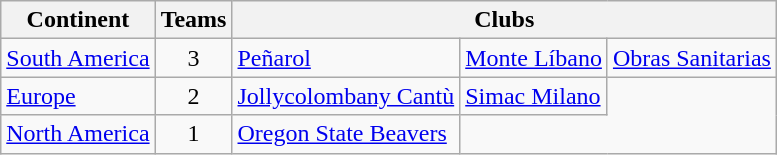<table class="wikitable" style="margin-left:0.5em;">
<tr>
<th>Continent</th>
<th>Teams</th>
<th colspan=5>Clubs</th>
</tr>
<tr>
<td><a href='#'>South America</a></td>
<td align=center>3</td>
<td> <a href='#'>Peñarol</a></td>
<td> <a href='#'>Monte Líbano</a></td>
<td> <a href='#'>Obras Sanitarias</a></td>
</tr>
<tr>
<td><a href='#'>Europe</a></td>
<td align=center>2</td>
<td> <a href='#'>Jollycolombany Cantù</a></td>
<td> <a href='#'>Simac Milano</a></td>
</tr>
<tr>
<td><a href='#'>North America</a></td>
<td align=center>1</td>
<td> <a href='#'>Oregon State Beavers</a></td>
</tr>
</table>
